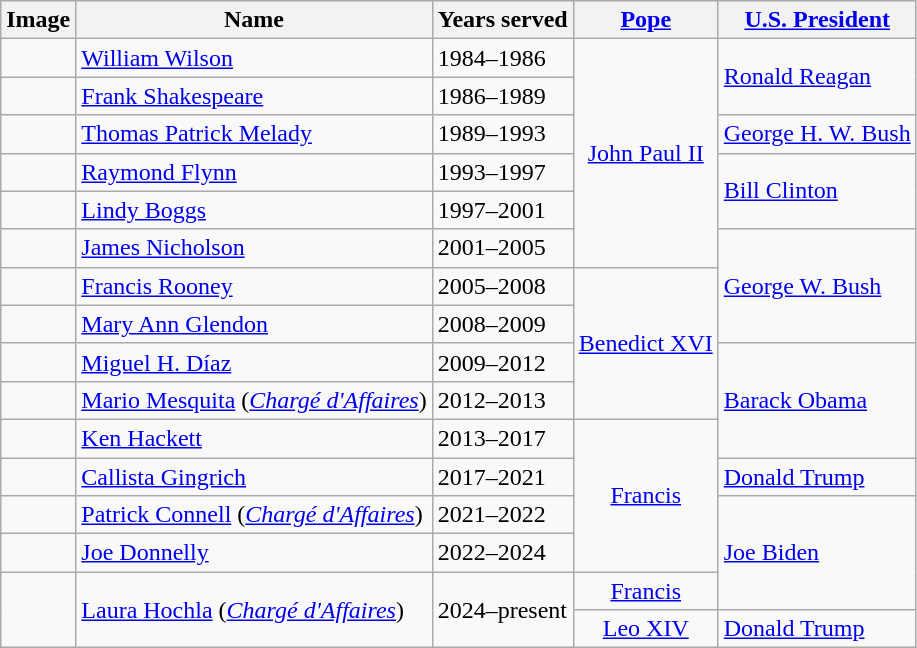<table class="wikitable">
<tr>
<th>Image</th>
<th>Name</th>
<th>Years served</th>
<th><a href='#'>Pope</a></th>
<th><a href='#'>U.S. President</a></th>
</tr>
<tr>
<td></td>
<td><a href='#'>William Wilson</a></td>
<td>1984–1986</td>
<td rowspan="6" align="center"><a href='#'>John Paul II</a></td>
<td rowspan="2"><a href='#'>Ronald Reagan</a></td>
</tr>
<tr>
<td></td>
<td><a href='#'>Frank Shakespeare</a></td>
<td>1986–1989</td>
</tr>
<tr>
<td></td>
<td><a href='#'>Thomas Patrick Melady</a></td>
<td>1989–1993</td>
<td><a href='#'>George H. W. Bush</a></td>
</tr>
<tr>
<td></td>
<td><a href='#'>Raymond Flynn</a></td>
<td>1993–1997</td>
<td rowspan="2"><a href='#'>Bill Clinton</a></td>
</tr>
<tr>
<td></td>
<td><a href='#'>Lindy Boggs</a></td>
<td>1997–2001</td>
</tr>
<tr>
<td></td>
<td><a href='#'>James Nicholson</a></td>
<td>2001–2005</td>
<td rowspan="3"><a href='#'>George W. Bush</a></td>
</tr>
<tr>
<td></td>
<td><a href='#'>Francis Rooney</a></td>
<td>2005–2008</td>
<td rowspan="4" align="center"><a href='#'>Benedict XVI</a></td>
</tr>
<tr>
<td></td>
<td><a href='#'>Mary Ann Glendon</a></td>
<td>2008–2009</td>
</tr>
<tr>
<td></td>
<td><a href='#'>Miguel H. Díaz</a></td>
<td>2009–2012</td>
<td rowspan="3"><a href='#'>Barack Obama</a></td>
</tr>
<tr>
<td rowspan="1"></td>
<td rowspan="1"><a href='#'>Mario Mesquita</a> (<em><a href='#'>Chargé d'Affaires</a></em>)</td>
<td>2012–2013</td>
</tr>
<tr>
<td rowspan="1"></td>
<td rowspan="1"><a href='#'>Ken Hackett</a></td>
<td>2013–2017</td>
<td rowspan="5" align="center"><a href='#'>Francis</a></td>
</tr>
<tr>
<td></td>
<td><a href='#'>Callista Gingrich</a></td>
<td>2017–2021</td>
<td><a href='#'>Donald Trump</a></td>
</tr>
<tr>
<td></td>
<td><a href='#'>Patrick Connell</a> (<em><a href='#'>Chargé d'Affaires</a></em>)</td>
<td>2021–2022</td>
<td rowspan="4"><a href='#'>Joe Biden</a></td>
</tr>
<tr>
<td></td>
<td><a href='#'>Joe Donnelly</a></td>
<td>2022–2024</td>
</tr>
<tr>
<td rowspan="3"></td>
<td rowspan="3"><a href='#'>Laura Hochla</a> (<em><a href='#'>Chargé d'Affaires</a></em>)</td>
<td rowspan="3">2024–present</td>
</tr>
<tr>
<td align="center"><a href='#'>Francis</a></td>
</tr>
<tr>
<td align="center"><a href='#'>Leo XIV</a></td>
<td><a href='#'>Donald Trump</a></td>
</tr>
</table>
